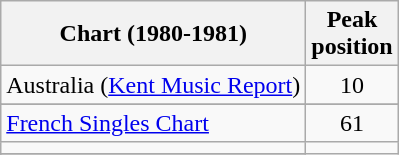<table class="wikitable sortable">
<tr>
<th>Chart (1980-1981)</th>
<th>Peak<br>position</th>
</tr>
<tr>
<td>Australia (<a href='#'>Kent Music Report</a>)</td>
<td style="text-align:center;">10</td>
</tr>
<tr>
</tr>
<tr>
<td><a href='#'>French Singles Chart</a></td>
<td style="text-align:center;">61</td>
</tr>
<tr>
<td></td>
</tr>
<tr>
</tr>
<tr>
</tr>
<tr>
</tr>
<tr>
</tr>
</table>
